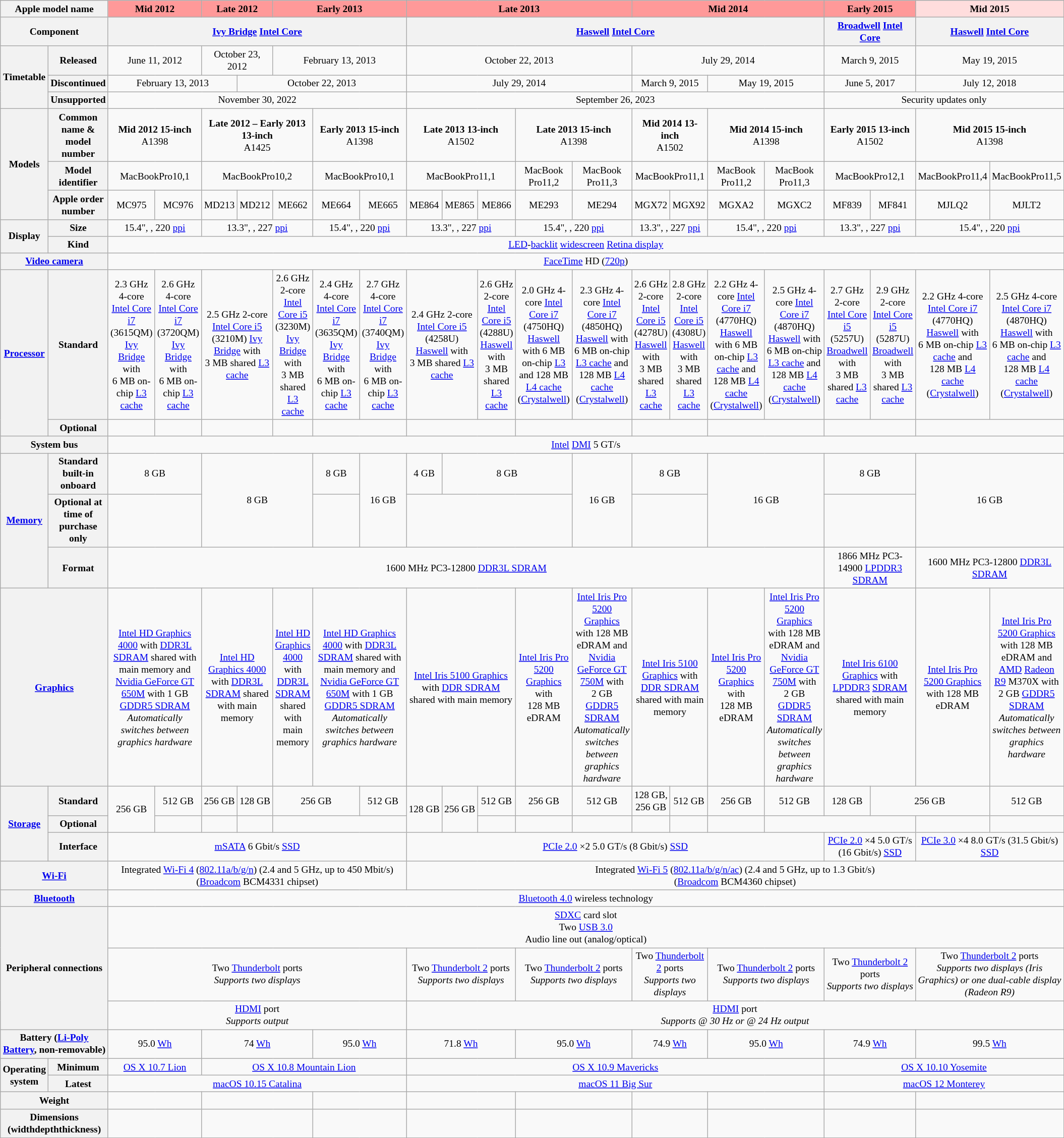<table class="wikitable mw-collapsible" style="font-size:small; text-align:center">
<tr>
<th colspan=2>Apple model name</th>
<th colspan=2 style="background:#F99">Mid 2012</th>
<th colspan=2 style="background:#F99">Late 2012</th>
<th colspan=3 style="background:#F99">Early 2013</th>
<th colspan=5 style="background:#F99">Late 2013</th>
<th colspan=4 style="background:#F99">Mid 2014</th>
<th colspan=2 style="background:#F99">Early 2015</th>
<th colspan=2 style="background:#FDD">Mid 2015</th>
</tr>
<tr>
<th colspan=2>Component</th>
<th colspan=7><a href='#'>Ivy Bridge</a> <a href='#'>Intel Core</a></th>
<th colspan=9><a href='#'>Haswell</a> <a href='#'>Intel Core</a></th>
<th colspan=2><a href='#'>Broadwell</a> <a href='#'>Intel Core</a></th>
<th colspan=2><a href='#'>Haswell</a> <a href='#'>Intel Core</a></th>
</tr>
<tr>
<th rowspan=3>Timetable</th>
<th>Released</th>
<td colspan=2>June 11, 2012</td>
<td colspan=2>October 23, 2012</td>
<td colspan=3>February 13, 2013</td>
<td colspan=5>October 22, 2013</td>
<td colspan=4>July 29, 2014</td>
<td colspan=2>March 9, 2015</td>
<td colspan=2>May 19, 2015</td>
</tr>
<tr>
<th>Discontinued</th>
<td colspan=3>February 13, 2013</td>
<td colspan=4>October 22, 2013</td>
<td colspan=5>July 29, 2014</td>
<td colspan=2>March 9, 2015</td>
<td colspan=2>May 19, 2015</td>
<td colspan=2>June 5, 2017</td>
<td colspan=2>July 12, 2018</td>
</tr>
<tr>
<th>Unsupported</th>
<td colspan=7>November 30, 2022</td>
<td colspan=9>September 26, 2023</td>
<td colspan=4>Security updates only</td>
</tr>
<tr>
<th rowspan=3>Models</th>
<th>Common name & model number</th>
<td colspan=2><strong>Mid 2012 15-inch</strong><br>A1398</td>
<td colspan=3><strong>Late 2012 – Early 2013 13-inch</strong><br>A1425</td>
<td colspan=2><strong>Early 2013 15-inch</strong><br>A1398</td>
<td colspan=3><strong>Late 2013 13-inch</strong><br>A1502</td>
<td colspan=2><strong>Late 2013 15-inch</strong><br>A1398</td>
<td colspan=2><strong>Mid 2014 13-inch</strong><br>A1502</td>
<td colspan=2><strong>Mid 2014 15-inch</strong><br>A1398</td>
<td colspan=2><strong>Early 2015 13-inch</strong><br>A1502</td>
<td colspan=2><strong>Mid 2015 15-inch</strong><br>A1398</td>
</tr>
<tr>
<th>Model identifier</th>
<td colspan=2>MacBookPro10,1</td>
<td colspan=3>MacBookPro10,2</td>
<td colspan=2>MacBookPro10,1</td>
<td colspan=3>MacBookPro11,1</td>
<td>MacBook<br>Pro11,2</td>
<td>MacBook<br>Pro11,3</td>
<td colspan=2>MacBookPro11,1</td>
<td>MacBook<br>Pro11,2</td>
<td>MacBook<br>Pro11,3</td>
<td colspan=2>MacBookPro12,1</td>
<td>MacBookPro11,4</td>
<td>MacBookPro11,5</td>
</tr>
<tr>
<th>Apple order number</th>
<td>MC975</td>
<td>MC976<br></td>
<td>MD213</td>
<td>MD212</td>
<td>ME662</td>
<td>ME664</td>
<td>ME665</td>
<td>ME864</td>
<td>ME865</td>
<td>ME866</td>
<td>ME293</td>
<td>ME294</td>
<td>MGX72</td>
<td>MGX92</td>
<td>MGXA2</td>
<td>MGXC2</td>
<td>MF839</td>
<td>MF841</td>
<td>MJLQ2</td>
<td>MJLT2</td>
</tr>
<tr>
<th rowspan=2>Display</th>
<th>Size</th>
<td colspan=2>15.4", , 220 <a href='#'>ppi</a></td>
<td colspan=3>13.3", , 227 <a href='#'>ppi</a></td>
<td colspan=2>15.4", , 220 <a href='#'>ppi</a></td>
<td colspan=3>13.3", , 227 <a href='#'>ppi</a></td>
<td colspan=2>15.4", , 220 <a href='#'>ppi</a></td>
<td colspan=2>13.3", , 227 <a href='#'>ppi</a></td>
<td colspan=2>15.4", , 220 <a href='#'>ppi</a></td>
<td colspan=2>13.3", , 227 <a href='#'>ppi</a></td>
<td colspan=2>15.4", , 220 <a href='#'>ppi</a></td>
</tr>
<tr>
<th>Kind</th>
<td colspan=20><a href='#'>LED</a>-<a href='#'>backlit</a> <a href='#'></a> <a href='#'>widescreen</a> <a href='#'>Retina display</a></td>
</tr>
<tr>
<th colspan=2><a href='#'>Video camera</a></th>
<td colspan=20><a href='#'>FaceTime</a> HD (<a href='#'>720p</a>)</td>
</tr>
<tr>
<th rowspan=2><a href='#'>Processor</a></th>
<th>Standard</th>
<td>2.3 GHz 4-core <a href='#'>Intel Core i7</a> (3615QM) <a href='#'>Ivy Bridge</a> with 6 MB on-chip <a href='#'>L3 cache</a></td>
<td>2.6 GHz 4-core <a href='#'>Intel Core i7</a> (3720QM) <a href='#'>Ivy Bridge</a> with 6 MB on-chip <a href='#'>L3 cache</a></td>
<td colspan=2>2.5 GHz 2-core <a href='#'>Intel Core i5</a> (3210M) <a href='#'>Ivy Bridge</a> with 3 MB shared <a href='#'>L3 cache</a></td>
<td>2.6 GHz 2-core <a href='#'>Intel Core i5</a> (3230M) <a href='#'>Ivy Bridge</a> with 3 MB shared <a href='#'>L3 cache</a></td>
<td>2.4 GHz 4-core <a href='#'>Intel Core i7</a> (3635QM) <a href='#'>Ivy Bridge</a> with 6 MB on-chip <a href='#'>L3 cache</a></td>
<td>2.7 GHz 4-core <a href='#'>Intel Core i7</a> (3740QM) <a href='#'>Ivy Bridge</a> with 6 MB on-chip <a href='#'>L3 cache</a></td>
<td colspan="2">2.4 GHz 2-core <a href='#'>Intel Core i5</a> (4258U) <a href='#'>Haswell</a> with 3 MB shared <a href='#'>L3 cache</a></td>
<td>2.6 GHz 2-core <a href='#'>Intel Core i5</a> (4288U) <a href='#'>Haswell</a> with 3 MB shared <a href='#'>L3 cache</a></td>
<td>2.0 GHz 4-core <a href='#'>Intel Core i7</a> (4750HQ) <a href='#'>Haswell</a> with 6 MB on-chip <a href='#'>L3</a> and 128 MB <a href='#'>L4 cache</a> (<a href='#'>Crystalwell</a>)</td>
<td>2.3 GHz 4-core <a href='#'>Intel Core i7</a> (4850HQ) <a href='#'>Haswell</a> with 6 MB on-chip <a href='#'>L3 cache</a> and 128 MB <a href='#'>L4 cache</a> (<a href='#'>Crystalwell</a>)</td>
<td>2.6 GHz 2-core <a href='#'>Intel Core i5</a> (4278U) <a href='#'>Haswell</a> with 3 MB shared <a href='#'>L3 cache</a></td>
<td>2.8 GHz 2-core <a href='#'>Intel Core i5</a> (4308U) <a href='#'>Haswell</a> with 3 MB shared <a href='#'>L3 cache</a></td>
<td>2.2 GHz 4-core <a href='#'>Intel Core i7</a> (4770HQ) <a href='#'>Haswell</a> with 6 MB on-chip <a href='#'>L3 cache</a> and 128 MB <a href='#'>L4 cache</a> (<a href='#'>Crystalwell</a>)</td>
<td>2.5 GHz 4-core <a href='#'>Intel Core i7</a> (4870HQ) <a href='#'>Haswell</a> with 6 MB on-chip <a href='#'>L3 cache</a> and 128 MB <a href='#'>L4 cache</a> (<a href='#'>Crystalwell</a>)</td>
<td>2.7 GHz 2-core <a href='#'>Intel Core i5</a> (5257U) <a href='#'>Broadwell</a> with 3 MB shared <a href='#'>L3 cache</a></td>
<td>2.9 GHz 2-core <a href='#'>Intel Core i5</a> (5287U) <a href='#'>Broadwell</a> with 3 MB shared <a href='#'>L3 cache</a></td>
<td>2.2 GHz 4-core <a href='#'>Intel Core i7</a> (4770HQ) <a href='#'>Haswell</a> with 6 MB on-chip <a href='#'>L3 cache</a> and 128 MB <a href='#'>L4 cache</a> (<a href='#'>Crystalwell</a>)</td>
<td>2.5 GHz 4-core <a href='#'>Intel Core i7</a> (4870HQ) <a href='#'>Haswell</a> with 6 MB on-chip <a href='#'>L3 cache</a> and 128 MB <a href='#'>L4 cache</a> (<a href='#'>Crystalwell</a>)</td>
</tr>
<tr>
<th>Optional</th>
<td></td>
<td></td>
<td colspan=2></td>
<td></td>
<td colspan=2></td>
<td colspan=3></td>
<td colspan=2></td>
<td colspan=2></td>
<td colspan=2></td>
<td colspan=2></td>
<td colspan=2></td>
</tr>
<tr>
<th colspan=2>System bus</th>
<td colspan=20><a href='#'>Intel</a> <a href='#'>DMI</a> 5 GT/s</td>
</tr>
<tr>
<th rowspan=3><a href='#'>Memory</a></th>
<th>Standard built-in onboard</th>
<td colspan=2>8 GB</td>
<td colspan=3 rowspan=2>8 GB</td>
<td>8 GB</td>
<td rowspan=2>16 GB</td>
<td>4 GB</td>
<td colspan=3>8 GB</td>
<td rowspan=2>16 GB</td>
<td colspan=2>8 GB</td>
<td rowspan=2 colspan=2>16 GB</td>
<td colspan=2>8 GB</td>
<td rowspan=2 colspan=2>16 GB</td>
</tr>
<tr>
<th>Optional at time of purchase only</th>
<td colspan=2></td>
<td></td>
<td colspan=4></td>
<td colspan=2></td>
<td colspan=2></td>
</tr>
<tr>
<th>Format</th>
<td colspan=16>1600 MHz PC3-12800 <a href='#'>DDR3L SDRAM</a></td>
<td colspan=2>1866 MHz PC3-14900 <a href='#'>LPDDR3 SDRAM</a></td>
<td colspan=2>1600 MHz PC3-12800 <a href='#'>DDR3L SDRAM</a></td>
</tr>
<tr>
<th colspan=2><a href='#'>Graphics</a></th>
<td colspan=2><a href='#'>Intel HD Graphics 4000</a> with <a href='#'>DDR3L SDRAM</a> shared with main memory and <a href='#'>Nvidia GeForce GT 650M</a> with 1 GB <a href='#'>GDDR5 SDRAM</a><br><em>Automatically switches between graphics hardware</em></td>
<td colspan=2><a href='#'>Intel HD Graphics 4000</a> with <a href='#'>DDR3L SDRAM</a> shared with main memory</td>
<td><a href='#'>Intel HD Graphics 4000</a> with <a href='#'>DDR3L SDRAM</a> shared with main memory</td>
<td colspan=2><a href='#'>Intel HD Graphics 4000</a> with <a href='#'>DDR3L SDRAM</a> shared with main memory and <a href='#'>Nvidia GeForce GT 650M</a> with 1 GB <a href='#'>GDDR5 SDRAM</a><br><em>Automatically switches between graphics hardware</em></td>
<td colspan=3><a href='#'>Intel Iris 5100 Graphics</a> with <a href='#'>DDR SDRAM</a> shared with main memory</td>
<td><a href='#'>Intel Iris Pro 5200 Graphics</a> with 128 MB eDRAM</td>
<td><a href='#'>Intel Iris Pro 5200 Graphics</a> with 128 MB eDRAM and <a href='#'>Nvidia GeForce GT 750M</a> with 2 GB <a href='#'>GDDR5 SDRAM</a><br><em>Automatically switches between graphics hardware</em></td>
<td colspan=2><a href='#'>Intel Iris 5100 Graphics</a> with <a href='#'>DDR SDRAM</a> shared with main memory</td>
<td><a href='#'>Intel Iris Pro 5200 Graphics</a> with 128 MB eDRAM</td>
<td><a href='#'>Intel Iris Pro 5200 Graphics</a> with 128 MB eDRAM and <a href='#'>Nvidia GeForce GT 750M</a> with 2 GB <a href='#'>GDDR5 SDRAM</a><br><em>Automatically switches between graphics hardware</em></td>
<td colspan=2><a href='#'>Intel Iris 6100 Graphics</a> with <a href='#'>LPDDR3</a> <a href='#'>SDRAM</a> shared with main memory</td>
<td><a href='#'>Intel Iris Pro 5200 Graphics</a> with 128 MB eDRAM</td>
<td><a href='#'>Intel Iris Pro 5200 Graphics</a> with 128 MB eDRAM and <a href='#'>AMD</a> <a href='#'>Radeon R9</a> M370X with 2 GB <a href='#'>GDDR5 SDRAM</a><br><em>Automatically switches between graphics hardware</em></td>
</tr>
<tr>
<th rowspan=3><a href='#'>Storage</a></th>
<th>Standard</th>
<td rowspan=2>256 GB</td>
<td>512 GB</td>
<td>256 GB</td>
<td>128 GB</td>
<td colspan=2>256 GB</td>
<td>512 GB</td>
<td rowspan=2>128 GB</td>
<td rowspan=2>256 GB</td>
<td>512 GB</td>
<td>256 GB</td>
<td>512 GB</td>
<td>128 GB, 256 GB</td>
<td>512 GB</td>
<td>256 GB</td>
<td>512 GB</td>
<td>128 GB</td>
<td colspan=2>256 GB</td>
<td>512 GB</td>
</tr>
<tr>
<th>Optional</th>
<td></td>
<td></td>
<td></td>
<td colspan=3></td>
<td></td>
<td></td>
<td></td>
<td></td>
<td></td>
<td></td>
<td colspan=3></td>
<td></td>
<td></td>
</tr>
<tr>
<th>Interface</th>
<td colspan=7><a href='#'>mSATA</a> 6 Gbit/s <a href='#'>SSD</a></td>
<td colspan=9><a href='#'>PCIe 2.0</a> ×2 5.0 GT/s (8 Gbit/s) <a href='#'>SSD</a></td>
<td colspan=2><a href='#'>PCIe 2.0</a> ×4 5.0 GT/s (16 Gbit/s) <a href='#'>SSD</a></td>
<td colspan=2><a href='#'>PCIe 3.0</a> ×4 8.0 GT/s (31.5 Gbit/s) <a href='#'>SSD</a></td>
</tr>
<tr>
<th colspan=2><a href='#'>Wi-Fi</a></th>
<td colspan=7>Integrated <a href='#'>Wi-Fi 4</a> (<a href='#'>802.11a/b/g/n</a>) (2.4 and 5 GHz, up to 450 Mbit/s)<br>(<a href='#'>Broadcom</a> BCM4331  chipset)</td>
<td colspan=13>Integrated <a href='#'>Wi-Fi 5</a> (<a href='#'>802.11a/b/g/n/ac</a>) (2.4 and 5 GHz, up to 1.3 Gbit/s)<br>(<a href='#'>Broadcom</a> BCM4360  chipset)</td>
</tr>
<tr>
<th colspan=2><a href='#'>Bluetooth</a></th>
<td colspan=20><a href='#'>Bluetooth 4.0</a> wireless technology</td>
</tr>
<tr>
<th colspan=2 rowspan=3>Peripheral connections</th>
<td colspan=20><a href='#'>SDXC</a> card slot<br>Two <a href='#'>USB 3.0</a><br>Audio line out (analog/optical)</td>
</tr>
<tr>
<td colspan=7>Two <a href='#'>Thunderbolt</a> ports<br><em>Supports two  displays</em></td>
<td colspan=3>Two <a href='#'>Thunderbolt 2</a> ports<br><em>Supports two  displays</em></td>
<td colspan=2>Two <a href='#'>Thunderbolt 2</a> ports<br><em>Supports two  displays</em></td>
<td colspan=2>Two <a href='#'>Thunderbolt 2</a> ports<br><em>Supports two  displays</em></td>
<td colspan=2>Two <a href='#'>Thunderbolt 2</a> ports<br><em>Supports two  displays</em></td>
<td colspan=2>Two <a href='#'>Thunderbolt 2</a> ports<br><em>Supports two  displays</em></td>
<td colspan=2>Two <a href='#'>Thunderbolt 2</a> ports<br><em>Supports two  displays (Iris Graphics) or one  dual-cable display (Radeon R9)</em></td>
</tr>
<tr>
<td colspan=7><a href='#'>HDMI</a> port<br><em>Supports  output</em></td>
<td colspan=14><a href='#'>HDMI</a> port<br><em>Supports  @ 30 Hz or  @ 24 Hz output</em></td>
</tr>
<tr>
<th colspan=2>Battery (<a href='#'>Li-Poly Battery</a>, non-removable)</th>
<td colspan=2>95.0 <a href='#'>Wh</a></td>
<td colspan=3>74 <a href='#'>Wh</a></td>
<td colspan=2>95.0 <a href='#'>Wh</a></td>
<td colspan=3>71.8 <a href='#'>Wh</a></td>
<td colspan=2>95.0 <a href='#'>Wh</a></td>
<td colspan=2>74.9 <a href='#'>Wh</a></td>
<td colspan=2>95.0 <a href='#'>Wh</a></td>
<td colspan=2>74.9 <a href='#'>Wh</a></td>
<td colspan=2>99.5 <a href='#'>Wh</a></td>
</tr>
<tr>
<th rowspan=2>Operating system</th>
<th>Minimum</th>
<td colspan=2><a href='#'>OS X 10.7 Lion</a></td>
<td colspan=5><a href='#'>OS X 10.8 Mountain Lion</a></td>
<td colspan=9><a href='#'>OS X 10.9 Mavericks</a></td>
<td colspan=4><a href='#'>OS X 10.10 Yosemite</a></td>
</tr>
<tr>
<th>Latest</th>
<td colspan="7"><a href='#'>macOS 10.15 Catalina</a></td>
<td colspan="9"><a href='#'>macOS 11 Big Sur</a></td>
<td colspan="4"><a href='#'>macOS 12 Monterey</a></td>
</tr>
<tr>
<th colspan=2>Weight</th>
<td colspan=2></td>
<td colspan=3></td>
<td colspan=2></td>
<td colspan=3></td>
<td colspan=2></td>
<td colspan=2></td>
<td colspan=2></td>
<td colspan=2></td>
<td colspan=2></td>
</tr>
<tr>
<th colspan=2>Dimensions (widthdepththickness)</th>
<td colspan=2></td>
<td colspan=3></td>
<td colspan=2></td>
<td colspan=3></td>
<td colspan=2></td>
<td colspan=2></td>
<td colspan=2></td>
<td colspan=2></td>
<td colspan=2></td>
</tr>
</table>
